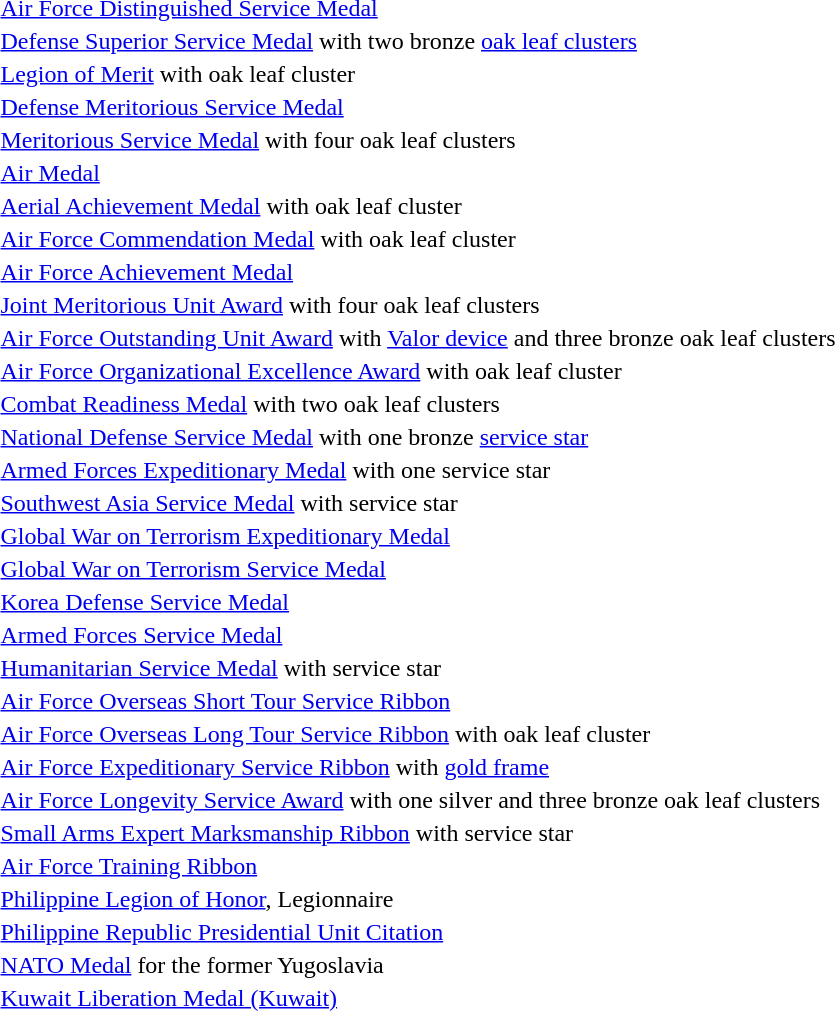<table>
<tr>
<td></td>
<td><a href='#'>Air Force Distinguished Service Medal</a></td>
</tr>
<tr>
<td><span></span><span></span></td>
<td><a href='#'>Defense Superior Service Medal</a> with two bronze <a href='#'>oak leaf clusters</a></td>
</tr>
<tr>
<td></td>
<td><a href='#'>Legion of Merit</a> with oak leaf cluster</td>
</tr>
<tr>
<td></td>
<td><a href='#'>Defense Meritorious Service Medal</a></td>
</tr>
<tr>
<td><span></span><span></span><span></span><span></span></td>
<td><a href='#'>Meritorious Service Medal</a> with four oak leaf clusters</td>
</tr>
<tr>
<td></td>
<td><a href='#'>Air Medal</a></td>
</tr>
<tr>
<td></td>
<td><a href='#'>Aerial Achievement Medal</a> with oak leaf cluster</td>
</tr>
<tr>
<td></td>
<td><a href='#'>Air Force Commendation Medal</a> with oak leaf cluster</td>
</tr>
<tr>
<td></td>
<td><a href='#'>Air Force Achievement Medal</a></td>
</tr>
<tr>
<td><span></span><span></span><span></span><span></span></td>
<td><a href='#'>Joint Meritorious Unit Award</a> with four oak leaf clusters</td>
</tr>
<tr>
<td><span></span><span></span><span></span><span></span></td>
<td><a href='#'>Air Force Outstanding Unit Award</a> with <a href='#'>Valor device</a> and three bronze oak leaf clusters</td>
</tr>
<tr>
<td></td>
<td><a href='#'>Air Force Organizational Excellence Award</a> with oak leaf cluster</td>
</tr>
<tr>
<td><span></span><span></span></td>
<td><a href='#'>Combat Readiness Medal</a> with two oak leaf clusters</td>
</tr>
<tr>
<td></td>
<td><a href='#'>National Defense Service Medal</a> with one bronze <a href='#'>service star</a></td>
</tr>
<tr>
<td></td>
<td><a href='#'>Armed Forces Expeditionary Medal</a> with one service star</td>
</tr>
<tr>
<td></td>
<td><a href='#'>Southwest Asia Service Medal</a> with service star</td>
</tr>
<tr>
<td></td>
<td><a href='#'>Global War on Terrorism Expeditionary Medal</a></td>
</tr>
<tr>
<td></td>
<td><a href='#'>Global War on Terrorism Service Medal</a></td>
</tr>
<tr>
<td></td>
<td><a href='#'>Korea Defense Service Medal</a></td>
</tr>
<tr>
<td></td>
<td><a href='#'>Armed Forces Service Medal</a></td>
</tr>
<tr>
<td></td>
<td><a href='#'>Humanitarian Service Medal</a> with service star</td>
</tr>
<tr>
<td></td>
<td><a href='#'>Air Force Overseas Short Tour Service Ribbon</a></td>
</tr>
<tr>
<td></td>
<td><a href='#'>Air Force Overseas Long Tour Service Ribbon</a> with oak leaf cluster</td>
</tr>
<tr>
<td></td>
<td><a href='#'>Air Force Expeditionary Service Ribbon</a> with <a href='#'>gold frame</a></td>
</tr>
<tr>
<td><span></span><span></span><span></span><span></span></td>
<td><a href='#'>Air Force Longevity Service Award</a> with one silver and three bronze oak leaf clusters</td>
</tr>
<tr>
<td></td>
<td><a href='#'>Small Arms Expert Marksmanship Ribbon</a> with service star</td>
</tr>
<tr>
<td></td>
<td><a href='#'>Air Force Training Ribbon</a></td>
</tr>
<tr>
<td></td>
<td><a href='#'>Philippine Legion of Honor</a>, Legionnaire</td>
</tr>
<tr>
<td></td>
<td><a href='#'>Philippine Republic Presidential Unit Citation</a></td>
</tr>
<tr>
<td></td>
<td><a href='#'>NATO Medal</a> for the former Yugoslavia</td>
</tr>
<tr>
<td></td>
<td><a href='#'>Kuwait Liberation Medal (Kuwait)</a></td>
</tr>
</table>
